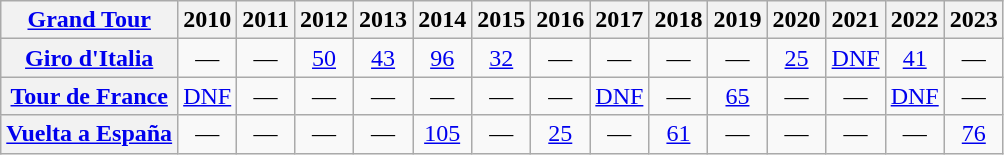<table class="wikitable plainrowheaders">
<tr>
<th scope="col"><a href='#'>Grand Tour</a></th>
<th scope="col">2010</th>
<th scope="col">2011</th>
<th scope="col">2012</th>
<th scope="col">2013</th>
<th scope="col">2014</th>
<th scope="col">2015</th>
<th scope="col">2016</th>
<th scope="col">2017</th>
<th scope="col">2018</th>
<th scope="col">2019</th>
<th scope="col">2020</th>
<th scope="col">2021</th>
<th scope="col">2022</th>
<th scope="col">2023</th>
</tr>
<tr style="text-align:center;">
<th scope="row"> <a href='#'>Giro d'Italia</a></th>
<td>—</td>
<td>—</td>
<td><a href='#'>50</a></td>
<td><a href='#'>43</a></td>
<td><a href='#'>96</a></td>
<td><a href='#'>32</a></td>
<td>—</td>
<td>—</td>
<td>—</td>
<td>—</td>
<td><a href='#'>25</a></td>
<td><a href='#'>DNF</a></td>
<td><a href='#'>41</a></td>
<td>—</td>
</tr>
<tr style="text-align:center;">
<th scope="row"> <a href='#'>Tour de France</a></th>
<td style="text-align:center;"><a href='#'>DNF</a></td>
<td>—</td>
<td>—</td>
<td>—</td>
<td>—</td>
<td>—</td>
<td>—</td>
<td><a href='#'>DNF</a></td>
<td>—</td>
<td><a href='#'>65</a></td>
<td>—</td>
<td>—</td>
<td><a href='#'>DNF</a></td>
<td>—</td>
</tr>
<tr style="text-align:center;">
<th scope="row"> <a href='#'>Vuelta a España</a></th>
<td>—</td>
<td>—</td>
<td>—</td>
<td>—</td>
<td><a href='#'>105</a></td>
<td>—</td>
<td><a href='#'>25</a></td>
<td>—</td>
<td><a href='#'>61</a></td>
<td>—</td>
<td>—</td>
<td>—</td>
<td>—</td>
<td><a href='#'>76</a></td>
</tr>
</table>
